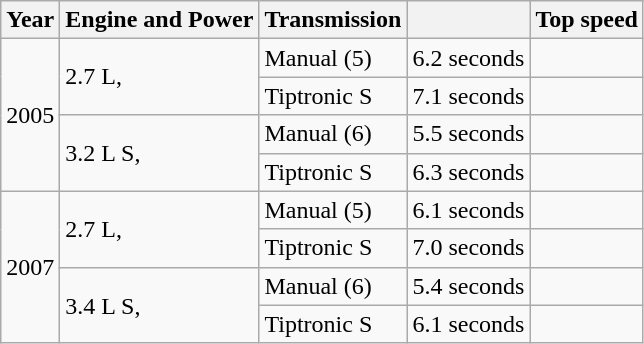<table class=wikitable>
<tr>
<th>Year</th>
<th>Engine and Power</th>
<th>Transmission</th>
<th></th>
<th>Top speed</th>
</tr>
<tr>
<td rowspan=4>2005</td>
<td rowspan=2>2.7 L, </td>
<td>Manual (5)</td>
<td>6.2 seconds</td>
<td></td>
</tr>
<tr>
<td>Tiptronic S</td>
<td>7.1 seconds</td>
<td></td>
</tr>
<tr>
<td rowspan=2>3.2 L S, </td>
<td>Manual (6)</td>
<td>5.5 seconds</td>
<td></td>
</tr>
<tr>
<td>Tiptronic S</td>
<td>6.3 seconds</td>
<td></td>
</tr>
<tr>
<td rowspan=4>2007</td>
<td rowspan=2>2.7 L, </td>
<td>Manual (5)</td>
<td>6.1 seconds</td>
<td></td>
</tr>
<tr>
<td>Tiptronic S</td>
<td>7.0 seconds</td>
<td></td>
</tr>
<tr>
<td rowspan=2>3.4 L S, </td>
<td>Manual (6)</td>
<td>5.4 seconds</td>
<td></td>
</tr>
<tr>
<td>Tiptronic S</td>
<td>6.1 seconds</td>
<td></td>
</tr>
</table>
